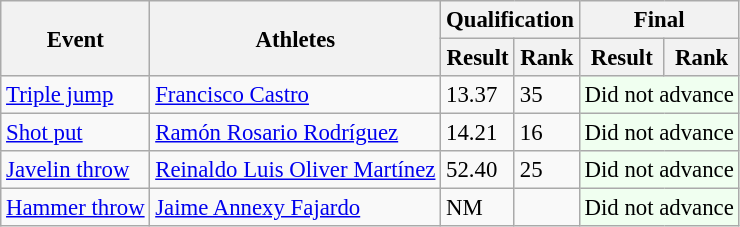<table class=wikitable style="font-size:95%">
<tr>
<th rowspan="2">Event</th>
<th rowspan="2">Athletes</th>
<th colspan="2">Qualification</th>
<th colspan="2">Final</th>
</tr>
<tr>
<th>Result</th>
<th>Rank</th>
<th>Result</th>
<th>Rank</th>
</tr>
<tr>
<td rowspan="1"><a href='#'>Triple jump</a></td>
<td><a href='#'>Francisco Castro</a></td>
<td>13.37</td>
<td>35</td>
<td align=center colspan="2" bgcolor="honeydew">Did not advance</td>
</tr>
<tr>
<td rowspan="1"><a href='#'>Shot put</a></td>
<td><a href='#'>Ramón Rosario Rodríguez</a></td>
<td>14.21</td>
<td>16</td>
<td align=center colspan="2" bgcolor="honeydew">Did not advance</td>
</tr>
<tr>
<td rowspan="1"><a href='#'>Javelin throw</a></td>
<td><a href='#'>Reinaldo Luis Oliver Martínez</a></td>
<td>52.40</td>
<td>25</td>
<td align=center colspan="2" bgcolor="honeydew">Did not advance</td>
</tr>
<tr>
<td><a href='#'>Hammer throw</a></td>
<td><a href='#'>Jaime Annexy Fajardo</a></td>
<td>NM</td>
<td></td>
<td align=center colspan="2" bgcolor="honeydew">Did not advance</td>
</tr>
</table>
